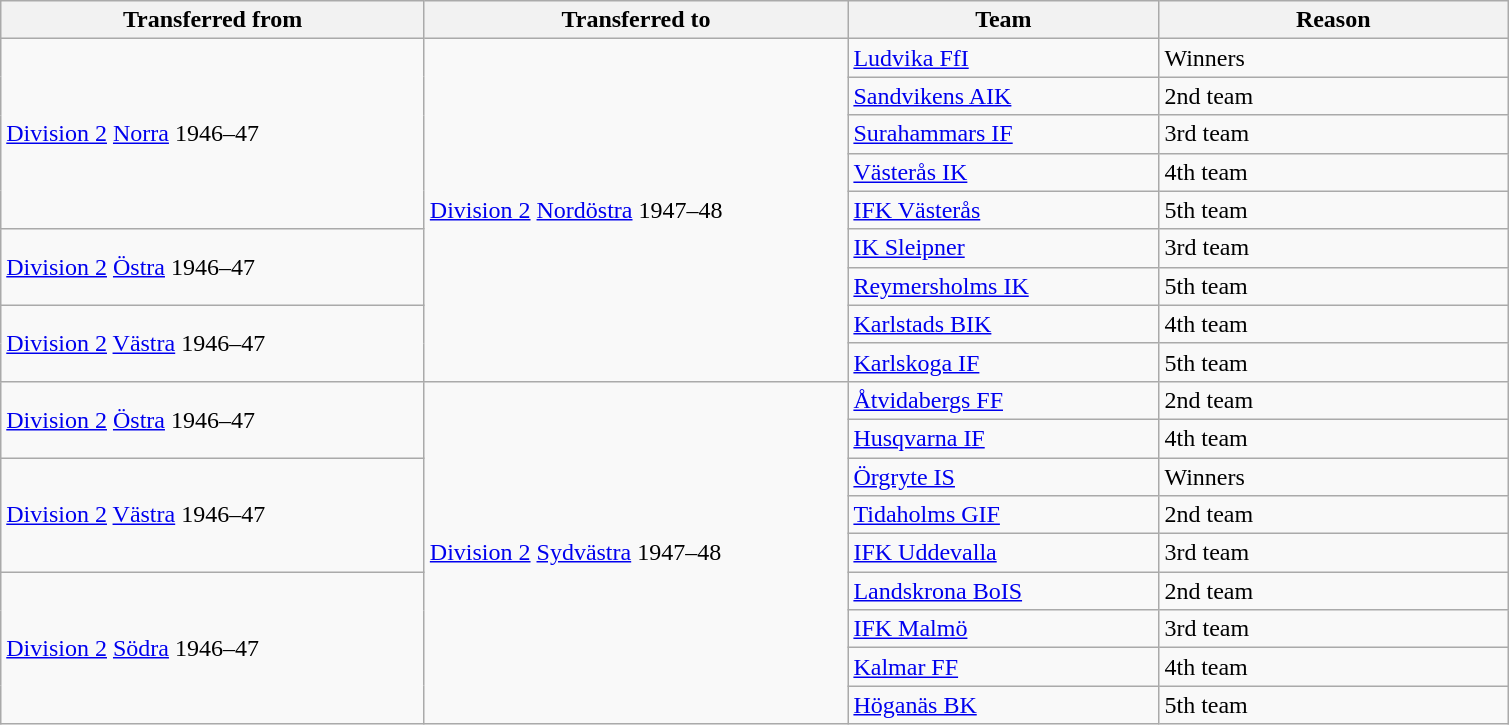<table class="wikitable" style="text-align: left;">
<tr>
<th style="width: 275px;">Transferred from</th>
<th style="width: 275px;">Transferred to</th>
<th style="width: 200px;">Team</th>
<th style="width: 225px;">Reason</th>
</tr>
<tr>
<td rowspan=5><a href='#'>Division 2</a> <a href='#'>Norra</a> 1946–47</td>
<td rowspan=9><a href='#'>Division 2</a> <a href='#'>Nordöstra</a> 1947–48</td>
<td><a href='#'>Ludvika FfI</a></td>
<td>Winners</td>
</tr>
<tr>
<td><a href='#'>Sandvikens AIK</a></td>
<td>2nd team</td>
</tr>
<tr>
<td><a href='#'>Surahammars IF</a></td>
<td>3rd team</td>
</tr>
<tr>
<td><a href='#'>Västerås IK</a></td>
<td>4th team</td>
</tr>
<tr>
<td><a href='#'>IFK Västerås</a></td>
<td>5th team</td>
</tr>
<tr>
<td rowspan=2><a href='#'>Division 2</a> <a href='#'>Östra</a> 1946–47</td>
<td><a href='#'>IK Sleipner</a></td>
<td>3rd team</td>
</tr>
<tr>
<td><a href='#'>Reymersholms IK</a></td>
<td>5th team</td>
</tr>
<tr>
<td rowspan=2><a href='#'>Division 2</a> <a href='#'>Västra</a> 1946–47</td>
<td><a href='#'>Karlstads BIK</a></td>
<td>4th team</td>
</tr>
<tr>
<td><a href='#'>Karlskoga IF</a></td>
<td>5th team</td>
</tr>
<tr>
<td rowspan=2><a href='#'>Division 2</a> <a href='#'>Östra</a> 1946–47</td>
<td rowspan=9><a href='#'>Division 2</a> <a href='#'>Sydvästra</a> 1947–48</td>
<td><a href='#'>Åtvidabergs FF</a></td>
<td>2nd team</td>
</tr>
<tr>
<td><a href='#'>Husqvarna IF</a></td>
<td>4th team</td>
</tr>
<tr>
<td rowspan=3><a href='#'>Division 2</a> <a href='#'>Västra</a> 1946–47</td>
<td><a href='#'>Örgryte IS</a></td>
<td>Winners</td>
</tr>
<tr>
<td><a href='#'>Tidaholms GIF</a></td>
<td>2nd team</td>
</tr>
<tr>
<td><a href='#'>IFK Uddevalla</a></td>
<td>3rd team</td>
</tr>
<tr>
<td rowspan=4><a href='#'>Division 2</a> <a href='#'>Södra</a> 1946–47</td>
<td><a href='#'>Landskrona BoIS</a></td>
<td>2nd team</td>
</tr>
<tr>
<td><a href='#'>IFK Malmö</a></td>
<td>3rd team</td>
</tr>
<tr>
<td><a href='#'>Kalmar FF</a></td>
<td>4th team</td>
</tr>
<tr>
<td><a href='#'>Höganäs BK</a></td>
<td>5th team</td>
</tr>
</table>
